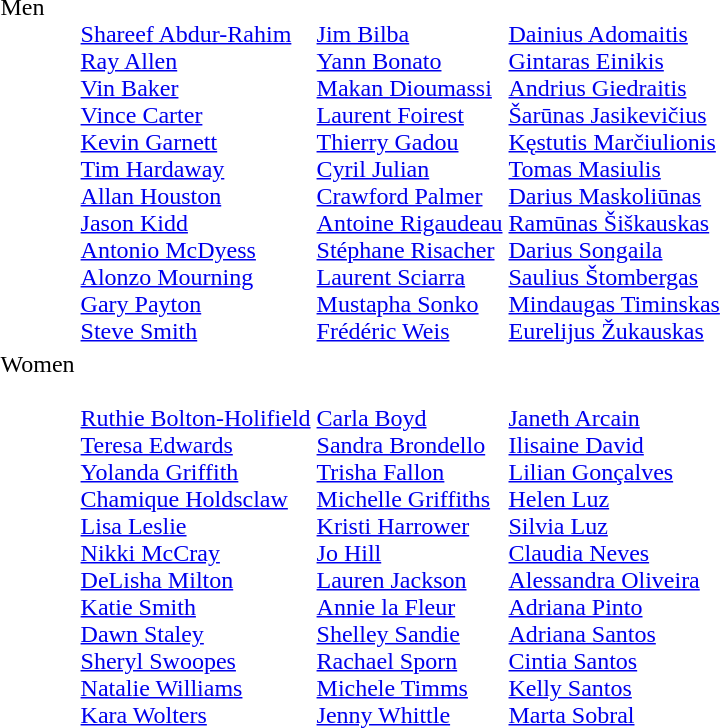<table>
<tr valign="top">
<td>Men <br></td>
<td><br><a href='#'>Shareef Abdur-Rahim</a><br>
<a href='#'>Ray Allen</a><br>
<a href='#'>Vin Baker</a><br>
<a href='#'>Vince Carter</a><br>
<a href='#'>Kevin Garnett</a><br>
<a href='#'>Tim Hardaway</a><br>
<a href='#'>Allan Houston</a><br>
<a href='#'>Jason Kidd</a><br>
<a href='#'>Antonio McDyess</a><br>
<a href='#'>Alonzo Mourning</a><br>
<a href='#'>Gary Payton</a><br>
<a href='#'>Steve Smith</a><br></td>
<td><br><a href='#'>Jim Bilba</a><br>
<a href='#'>Yann Bonato</a><br>
<a href='#'>Makan Dioumassi</a><br>
<a href='#'>Laurent Foirest</a><br>
<a href='#'>Thierry Gadou</a><br>
<a href='#'>Cyril Julian</a><br>
<a href='#'>Crawford Palmer</a><br>
<a href='#'>Antoine Rigaudeau</a><br>
<a href='#'>Stéphane Risacher</a><br>
<a href='#'>Laurent Sciarra</a><br>
<a href='#'>Mustapha Sonko</a><br>
<a href='#'>Frédéric Weis</a><br></td>
<td><br><a href='#'>Dainius Adomaitis</a><br>
<a href='#'>Gintaras Einikis</a><br>
<a href='#'>Andrius Giedraitis</a><br>
<a href='#'>Šarūnas Jasikevičius</a><br>
<a href='#'>Kęstutis Marčiulionis</a><br>
<a href='#'>Tomas Masiulis</a><br>
<a href='#'>Darius Maskoliūnas</a><br>
<a href='#'>Ramūnas Šiškauskas</a><br>
<a href='#'>Darius Songaila</a><br>
<a href='#'>Saulius Štombergas</a><br>
<a href='#'>Mindaugas Timinskas</a><br>
<a href='#'>Eurelijus Žukauskas</a><br></td>
</tr>
<tr valign="top">
<td>Women <br></td>
<td><br><br><a href='#'>Ruthie Bolton-Holifield</a><br>
<a href='#'>Teresa Edwards</a><br>
<a href='#'>Yolanda Griffith</a><br>
<a href='#'>Chamique Holdsclaw</a><br>
<a href='#'>Lisa Leslie</a><br>
<a href='#'>Nikki McCray</a><br>
<a href='#'>DeLisha Milton</a><br>
<a href='#'>Katie Smith</a><br>
<a href='#'>Dawn Staley</a><br>
<a href='#'>Sheryl Swoopes</a><br>
<a href='#'>Natalie Williams</a><br>
<a href='#'>Kara Wolters</a><br></td>
<td><br><br><a href='#'>Carla Boyd</a><br>
<a href='#'>Sandra Brondello</a><br>
<a href='#'>Trisha Fallon</a><br>
<a href='#'>Michelle Griffiths</a><br>
<a href='#'>Kristi Harrower</a><br>
<a href='#'>Jo Hill</a><br>
<a href='#'>Lauren Jackson</a><br>
<a href='#'>Annie la Fleur</a><br>
<a href='#'>Shelley Sandie</a><br>
<a href='#'>Rachael Sporn</a><br>
<a href='#'>Michele Timms</a><br>
<a href='#'>Jenny Whittle</a><br></td>
<td><br><br><a href='#'>Janeth Arcain</a><br>
<a href='#'>Ilisaine David</a><br>
<a href='#'>Lilian Gonçalves</a><br>
<a href='#'>Helen Luz</a><br>
<a href='#'>Silvia Luz</a><br>
<a href='#'>Claudia Neves</a><br>
<a href='#'>Alessandra Oliveira</a><br>
<a href='#'>Adriana Pinto</a><br>
<a href='#'>Adriana Santos</a><br>
<a href='#'>Cintia Santos</a><br>
<a href='#'>Kelly Santos</a><br>
<a href='#'>Marta Sobral</a><br></td>
</tr>
</table>
